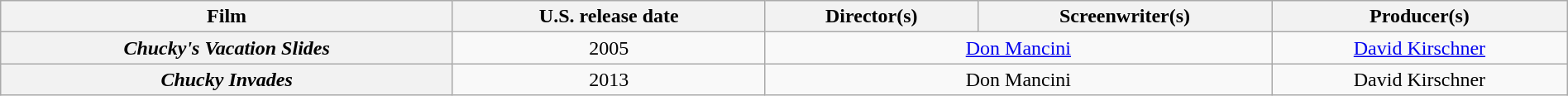<table class="wikitable plainrowheaders"  style="text-align:center; width:100%;">
<tr>
<th scope="col">Film</th>
<th scope="col">U.S. release date</th>
<th scope="col">Director(s)</th>
<th scope="col">Screenwriter(s)</th>
<th scope="col">Producer(s)</th>
</tr>
<tr>
<th scope="row"><em>Chucky's Vacation Slides</em></th>
<td>2005</td>
<td colspan="2"><a href='#'>Don Mancini</a></td>
<td><a href='#'>David Kirschner</a></td>
</tr>
<tr>
<th scope="row"><em>Chucky Invades</em></th>
<td>2013</td>
<td colspan="2">Don Mancini</td>
<td>David Kirschner</td>
</tr>
</table>
